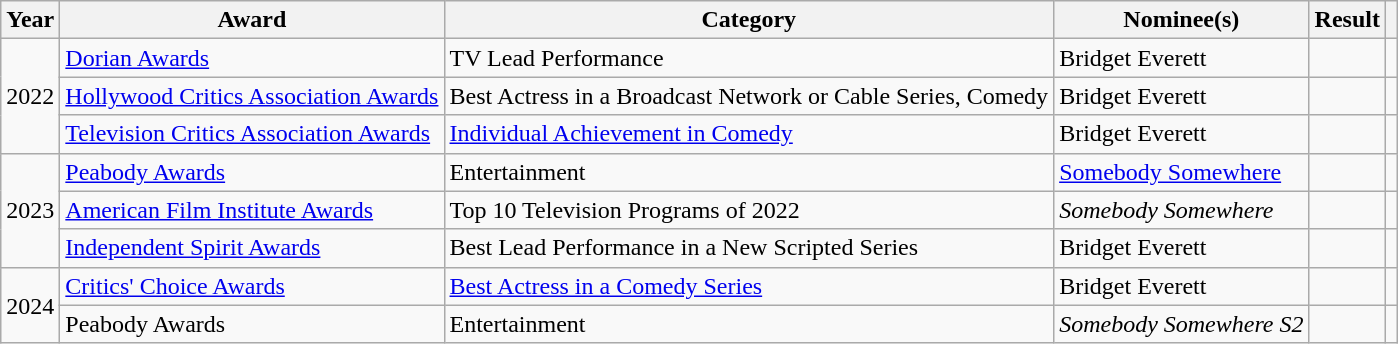<table class="wikitable plainrowheaders sortable">
<tr>
<th scope="col">Year</th>
<th scope="col">Award</th>
<th scope="col">Category</th>
<th scope="col">Nominee(s)</th>
<th scope="col">Result</th>
<th scope="col" class="unsortable"></th>
</tr>
<tr>
<td rowspan="3" style="text-align:center;">2022</td>
<td><a href='#'>Dorian Awards</a></td>
<td>TV Lead Performance</td>
<td>Bridget Everett</td>
<td></td>
<td align="center" rowspan="1"></td>
</tr>
<tr>
<td rowspan="1"><a href='#'>Hollywood Critics Association Awards</a></td>
<td>Best Actress in a Broadcast Network or Cable Series, Comedy</td>
<td>Bridget Everett</td>
<td></td>
<td align="center" rowspan="1"></td>
</tr>
<tr>
<td><a href='#'>Television Critics Association Awards</a></td>
<td><a href='#'>Individual Achievement in Comedy</a></td>
<td>Bridget Everett</td>
<td></td>
<td align="center"></td>
</tr>
<tr>
<td rowspan="3" style="text-align:center;">2023</td>
<td><a href='#'>Peabody Awards</a></td>
<td>Entertainment</td>
<td><a href='#'>Somebody Somewhere</a></td>
<td></td>
<td align="center" rowspan="1"></td>
</tr>
<tr>
<td><a href='#'>American Film Institute Awards</a></td>
<td>Top 10 Television Programs of 2022</td>
<td><em>Somebody Somewhere</em></td>
<td></td>
<td align="center"></td>
</tr>
<tr>
<td rowspan="1"><a href='#'>Independent Spirit Awards</a></td>
<td>Best Lead Performance in a New Scripted Series</td>
<td>Bridget Everett</td>
<td></td>
<td align="center" rowspan="1"></td>
</tr>
<tr>
<td rowspan="2" style="text-align:center;">2024</td>
<td><a href='#'>Critics' Choice Awards</a></td>
<td><a href='#'>Best Actress in a Comedy Series</a></td>
<td>Bridget Everett</td>
<td></td>
<td align="center"></td>
</tr>
<tr>
<td>Peabody Awards</td>
<td>Entertainment</td>
<td><em>Somebody Somewhere S2</em></td>
<td></td>
<td align="center"></td>
</tr>
</table>
